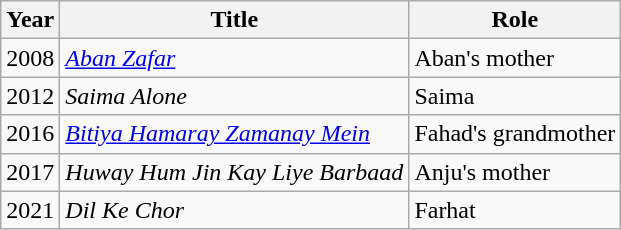<table class="wikitable sortable plainrowheaders">
<tr style="text-align:center;">
<th scope="col">Year</th>
<th scope="col">Title</th>
<th scope="col">Role</th>
</tr>
<tr>
<td>2008</td>
<td><em><a href='#'>Aban Zafar</a></em></td>
<td>Aban's mother</td>
</tr>
<tr>
<td>2012</td>
<td><em>Saima Alone</em></td>
<td>Saima</td>
</tr>
<tr>
<td>2016</td>
<td><em><a href='#'>Bitiya Hamaray Zamanay Mein</a></em></td>
<td>Fahad's grandmother</td>
</tr>
<tr>
<td>2017</td>
<td><em>Huway Hum Jin Kay Liye Barbaad</em></td>
<td>Anju's mother</td>
</tr>
<tr>
<td>2021</td>
<td><em>Dil Ke Chor</em></td>
<td>Farhat</td>
</tr>
</table>
